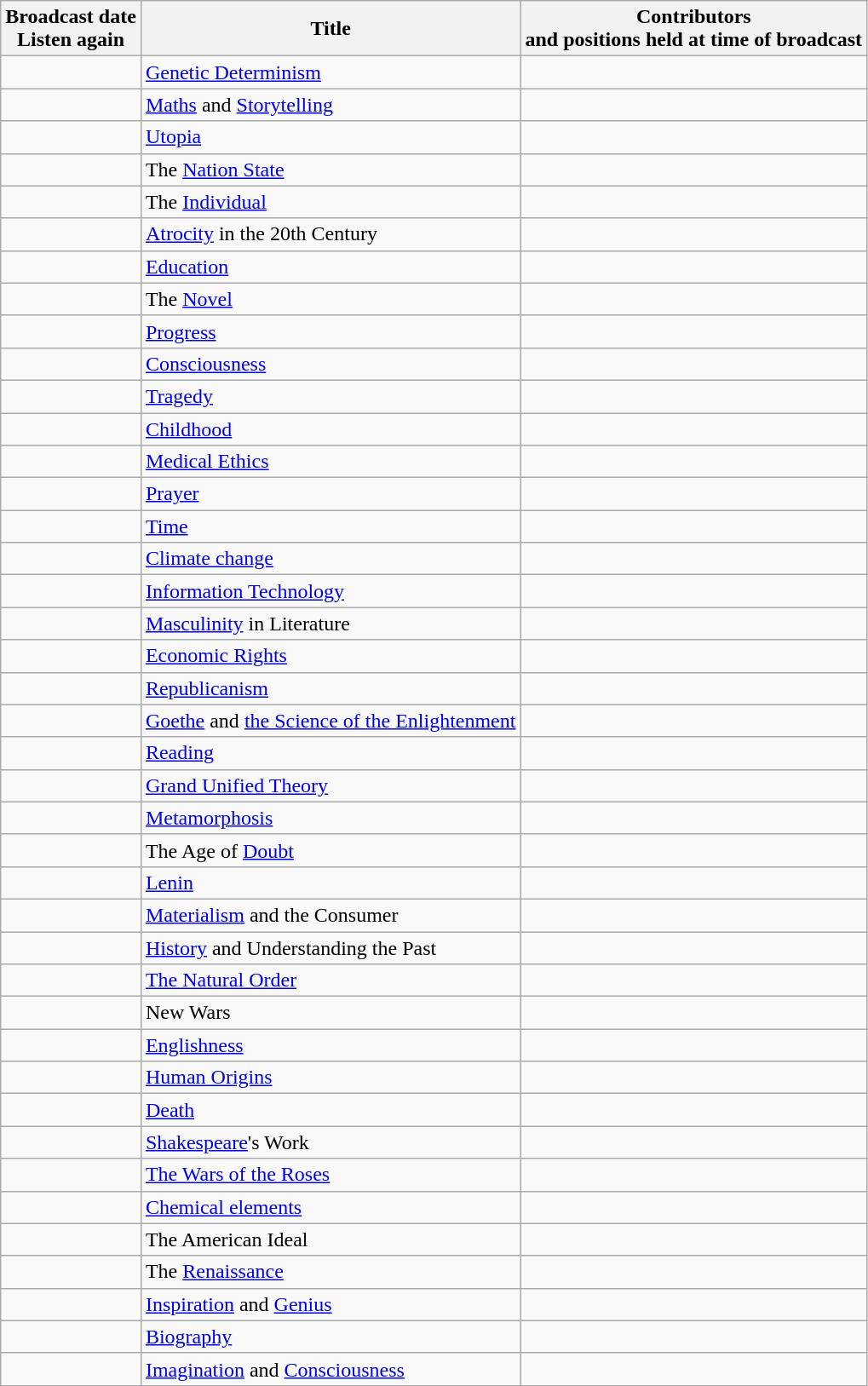<table class="wikitable">
<tr>
<th>Broadcast date <br> Listen again</th>
<th>Title</th>
<th>Contributors <br> and positions held at time of broadcast</th>
</tr>
<tr>
<td></td>
<td><a href='#'>Genetic Determinism</a></td>
<td></td>
</tr>
<tr>
<td></td>
<td><a href='#'>Maths</a> and <a href='#'>Storytelling</a></td>
<td></td>
</tr>
<tr>
<td></td>
<td><a href='#'>Utopia</a></td>
<td></td>
</tr>
<tr>
<td></td>
<td>The <a href='#'>Nation State</a></td>
<td></td>
</tr>
<tr>
<td></td>
<td>The <a href='#'>Individual</a></td>
<td></td>
</tr>
<tr>
<td></td>
<td><a href='#'>Atrocity</a> in the 20th Century</td>
<td></td>
</tr>
<tr>
<td></td>
<td><a href='#'>Education</a></td>
<td></td>
</tr>
<tr>
<td></td>
<td>The <a href='#'>Novel</a></td>
<td></td>
</tr>
<tr>
<td></td>
<td><a href='#'>Progress</a></td>
<td></td>
</tr>
<tr>
<td></td>
<td><a href='#'>Consciousness</a></td>
<td></td>
</tr>
<tr>
<td></td>
<td><a href='#'>Tragedy</a></td>
<td></td>
</tr>
<tr>
<td></td>
<td><a href='#'>Childhood</a></td>
<td></td>
</tr>
<tr>
<td></td>
<td><a href='#'>Medical Ethics</a></td>
<td></td>
</tr>
<tr>
<td></td>
<td><a href='#'>Prayer</a></td>
<td></td>
</tr>
<tr>
<td></td>
<td><a href='#'>Time</a></td>
<td></td>
</tr>
<tr>
<td></td>
<td><a href='#'>Climate change</a></td>
<td></td>
</tr>
<tr>
<td></td>
<td><a href='#'>Information Technology</a></td>
<td></td>
</tr>
<tr>
<td></td>
<td><a href='#'>Masculinity</a> in Literature</td>
<td></td>
</tr>
<tr>
<td></td>
<td><a href='#'>Economic Rights</a></td>
<td></td>
</tr>
<tr>
<td></td>
<td><a href='#'>Republicanism</a></td>
<td></td>
</tr>
<tr>
<td></td>
<td><a href='#'>Goethe</a> and <a href='#'>the Science of the Enlightenment</a></td>
<td></td>
</tr>
<tr>
<td></td>
<td><a href='#'>Reading</a></td>
<td></td>
</tr>
<tr>
<td></td>
<td><a href='#'>Grand Unified Theory</a></td>
<td></td>
</tr>
<tr>
<td></td>
<td><a href='#'>Metamorphosis</a></td>
<td></td>
</tr>
<tr>
<td></td>
<td>The Age of <a href='#'>Doubt</a></td>
<td></td>
</tr>
<tr>
<td></td>
<td><a href='#'>Lenin</a></td>
<td></td>
</tr>
<tr>
<td></td>
<td><a href='#'>Materialism</a> and the Consumer</td>
<td></td>
</tr>
<tr>
<td></td>
<td><a href='#'>History</a> and Understanding the Past</td>
<td></td>
</tr>
<tr>
<td></td>
<td><a href='#'>The Natural Order</a></td>
<td></td>
</tr>
<tr>
<td></td>
<td>New Wars</td>
<td></td>
</tr>
<tr>
<td></td>
<td><a href='#'>Englishness</a></td>
<td></td>
</tr>
<tr>
<td></td>
<td><a href='#'>Human Origins</a></td>
<td></td>
</tr>
<tr>
<td></td>
<td><a href='#'>Death</a></td>
<td></td>
</tr>
<tr>
<td></td>
<td><a href='#'>Shakespeare</a>'s Work</td>
<td></td>
</tr>
<tr>
<td></td>
<td><a href='#'>The Wars of the Roses</a></td>
<td></td>
</tr>
<tr>
<td></td>
<td><a href='#'>Chemical elements</a></td>
<td></td>
</tr>
<tr>
<td></td>
<td>The American Ideal</td>
<td></td>
</tr>
<tr>
<td></td>
<td>The <a href='#'>Renaissance</a></td>
<td></td>
</tr>
<tr>
<td></td>
<td><a href='#'>Inspiration</a> and <a href='#'>Genius</a></td>
<td></td>
</tr>
<tr>
<td></td>
<td><a href='#'>Biography</a></td>
<td></td>
</tr>
<tr>
<td></td>
<td><a href='#'>Imagination</a> and <a href='#'>Consciousness</a></td>
<td></td>
</tr>
</table>
